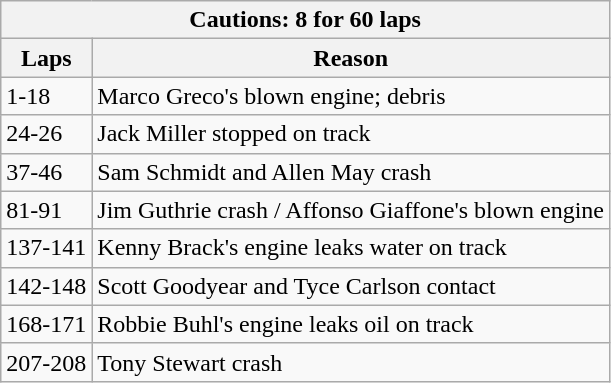<table class="wikitable">
<tr>
<th colspan=2>Cautions: 8 for 60 laps</th>
</tr>
<tr>
<th>Laps</th>
<th>Reason</th>
</tr>
<tr>
<td>1-18</td>
<td>Marco Greco's blown engine; debris</td>
</tr>
<tr>
<td>24-26</td>
<td>Jack Miller stopped on track</td>
</tr>
<tr>
<td>37-46</td>
<td>Sam Schmidt and Allen May crash</td>
</tr>
<tr>
<td>81-91</td>
<td>Jim Guthrie crash / Affonso Giaffone's blown engine</td>
</tr>
<tr>
<td>137-141</td>
<td>Kenny Brack's engine leaks water on track</td>
</tr>
<tr>
<td>142-148</td>
<td>Scott Goodyear and Tyce Carlson contact</td>
</tr>
<tr>
<td>168-171</td>
<td>Robbie Buhl's engine leaks oil on track</td>
</tr>
<tr>
<td>207-208</td>
<td>Tony Stewart crash</td>
</tr>
</table>
